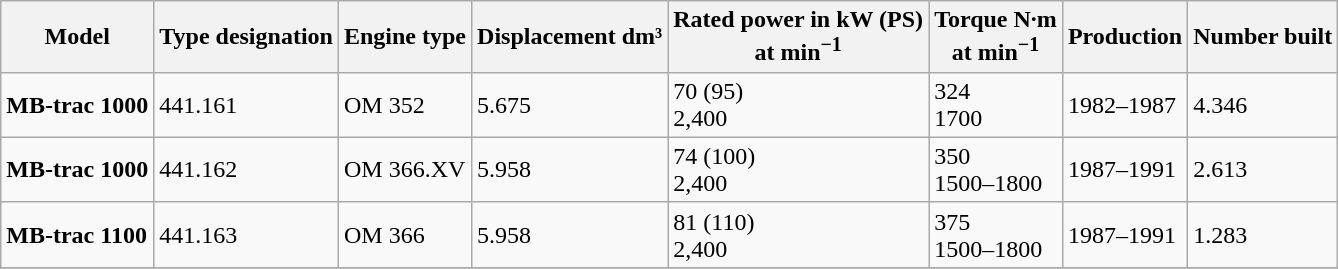<table class="wikitable">
<tr>
<th><strong>Model</strong></th>
<th>Type designation</th>
<th>Engine type</th>
<th>Displacement dm³</th>
<th>Rated power in kW (PS)<br>at min<sup>−1</sup></th>
<th>Torque N·m<br>at min<sup>−1</sup></th>
<th>Production</th>
<th>Number built</th>
</tr>
<tr>
<td><strong>MB-trac 1000</strong></td>
<td>441.161</td>
<td>OM 352</td>
<td>5.675</td>
<td>70 (95)<br>2,400</td>
<td>324<br>1700</td>
<td>1982–1987</td>
<td>4.346</td>
</tr>
<tr>
<td><strong>MB-trac 1000</strong></td>
<td>441.162</td>
<td>OM 366.XV</td>
<td>5.958</td>
<td>74 (100)<br>2,400</td>
<td>350<br>1500–1800</td>
<td>1987–1991</td>
<td>2.613</td>
</tr>
<tr>
<td><strong>MB-trac 1100</strong></td>
<td>441.163</td>
<td>OM 366</td>
<td>5.958</td>
<td>81 (110)<br>2,400</td>
<td>375<br>1500–1800</td>
<td>1987–1991</td>
<td>1.283</td>
</tr>
<tr>
</tr>
</table>
